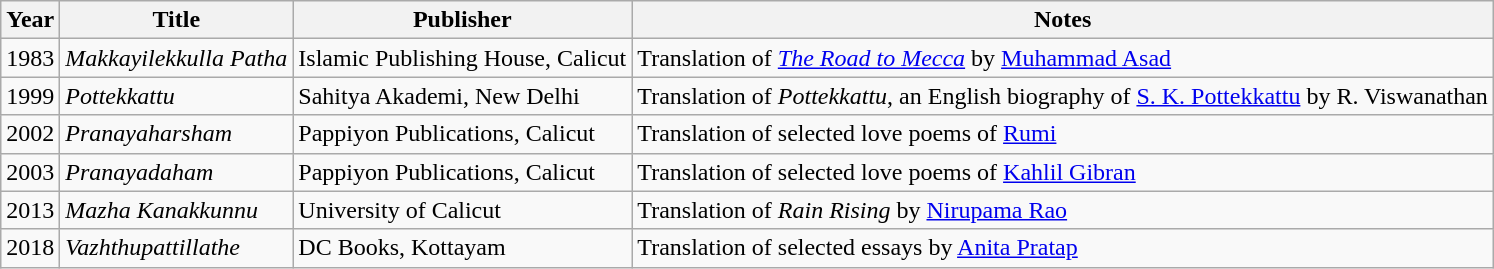<table class="wikitable">
<tr>
<th>Year</th>
<th>Title</th>
<th>Publisher</th>
<th>Notes</th>
</tr>
<tr>
<td>1983</td>
<td><em>Makkayilekkulla Patha</em></td>
<td>Islamic Publishing House, Calicut</td>
<td>Translation of <em><a href='#'>The Road to Mecca</a></em> by <a href='#'>Muhammad Asad</a></td>
</tr>
<tr>
<td>1999</td>
<td><em>Pottekkattu</em></td>
<td>Sahitya Akademi, New Delhi</td>
<td>Translation of <em>Pottekkattu</em>, an English biography of <a href='#'>S. K. Pottekkattu</a> by R. Viswanathan</td>
</tr>
<tr>
<td>2002</td>
<td><em>Pranayaharsham</em></td>
<td>Pappiyon Publications, Calicut</td>
<td>Translation of selected love poems of <a href='#'>Rumi</a></td>
</tr>
<tr>
<td>2003</td>
<td><em>Pranayadaham</em></td>
<td>Pappiyon Publications, Calicut</td>
<td>Translation of selected love poems of <a href='#'>Kahlil Gibran</a></td>
</tr>
<tr>
<td>2013</td>
<td><em>Mazha Kanakkunnu</em></td>
<td>University of Calicut</td>
<td>Translation of <em>Rain Rising</em> by <a href='#'>Nirupama Rao</a></td>
</tr>
<tr>
<td>2018</td>
<td><em>Vazhthupattillathe</em></td>
<td>DC Books, Kottayam</td>
<td>Translation of selected essays by <a href='#'>Anita Pratap</a></td>
</tr>
</table>
